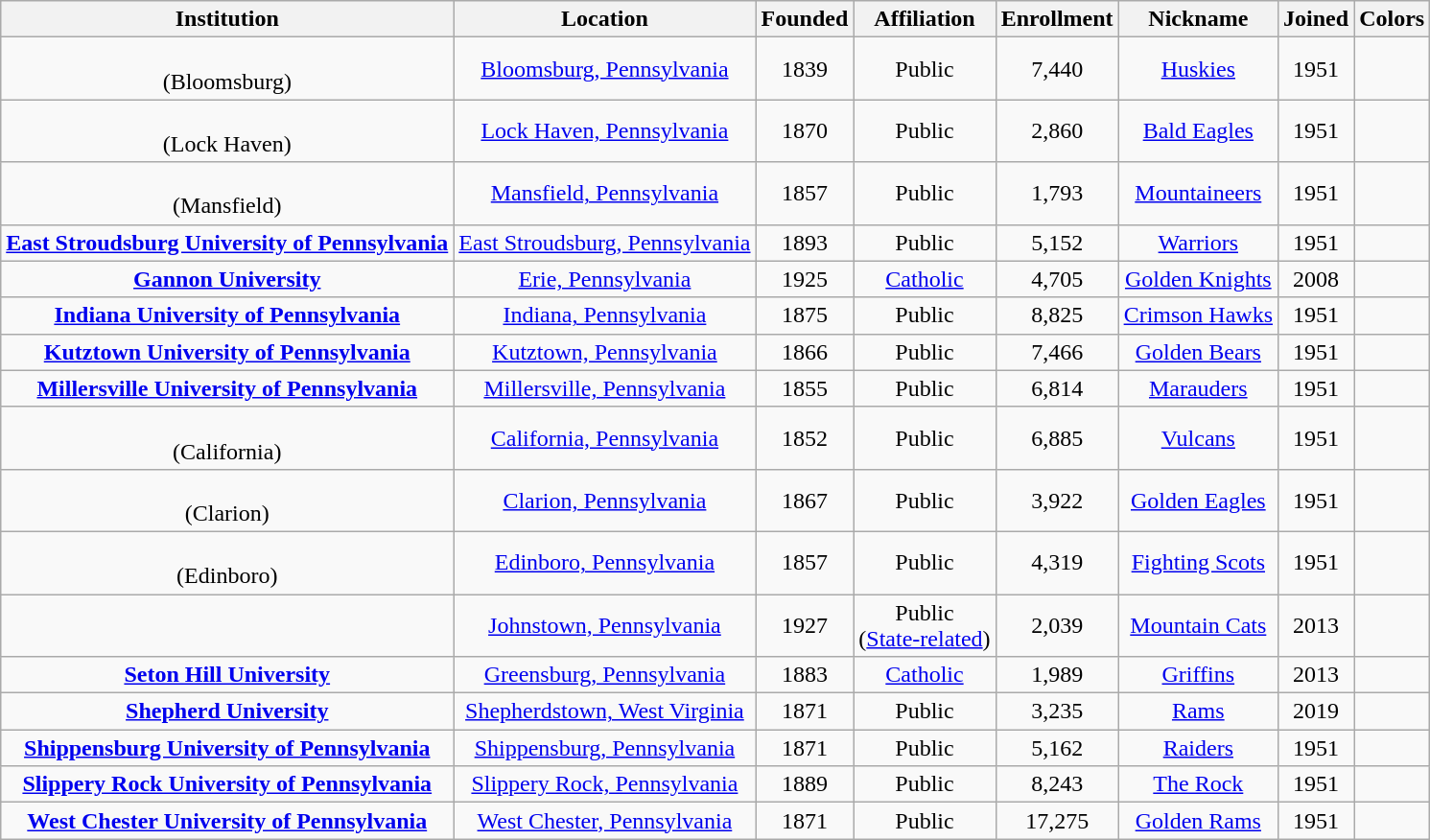<table class="wikitable sortable" style="text-align:center">
<tr>
<th>Institution</th>
<th>Location</th>
<th>Founded</th>
<th>Affiliation</th>
<th>Enrollment</th>
<th>Nickname</th>
<th>Joined</th>
<th class="unsortable">Colors</th>
</tr>
<tr>
<td><strong></strong><br>(Bloomsburg)</td>
<td><a href='#'>Bloomsburg, Pennsylvania</a></td>
<td>1839</td>
<td>Public</td>
<td>7,440</td>
<td><a href='#'>Huskies</a></td>
<td>1951</td>
<td></td>
</tr>
<tr>
<td><strong></strong><br>(Lock Haven)</td>
<td><a href='#'>Lock Haven, Pennsylvania</a></td>
<td>1870</td>
<td>Public</td>
<td>2,860</td>
<td><a href='#'>Bald Eagles</a></td>
<td>1951</td>
<td></td>
</tr>
<tr>
<td><strong></strong><br>(Mansfield)</td>
<td><a href='#'>Mansfield, Pennsylvania</a></td>
<td>1857</td>
<td>Public</td>
<td>1,793</td>
<td><a href='#'>Mountaineers</a></td>
<td>1951</td>
<td></td>
</tr>
<tr>
<td><strong><a href='#'>East Stroudsburg University of Pennsylvania</a></strong></td>
<td><a href='#'>East Stroudsburg, Pennsylvania</a></td>
<td>1893</td>
<td>Public</td>
<td>5,152</td>
<td><a href='#'>Warriors</a></td>
<td>1951</td>
<td></td>
</tr>
<tr>
<td><strong><a href='#'>Gannon University</a></strong></td>
<td><a href='#'>Erie, Pennsylvania</a></td>
<td>1925</td>
<td><a href='#'>Catholic</a></td>
<td>4,705</td>
<td><a href='#'>Golden Knights</a></td>
<td>2008</td>
<td></td>
</tr>
<tr>
<td><strong><a href='#'>Indiana University of Pennsylvania</a></strong></td>
<td><a href='#'>Indiana, Pennsylvania</a></td>
<td>1875</td>
<td>Public</td>
<td>8,825</td>
<td><a href='#'>Crimson Hawks</a></td>
<td>1951</td>
<td></td>
</tr>
<tr>
<td><strong><a href='#'>Kutztown University of Pennsylvania</a></strong></td>
<td><a href='#'>Kutztown, Pennsylvania</a></td>
<td>1866</td>
<td>Public</td>
<td>7,466</td>
<td><a href='#'>Golden Bears</a></td>
<td>1951</td>
<td></td>
</tr>
<tr>
<td><strong><a href='#'>Millersville University of Pennsylvania</a></strong></td>
<td><a href='#'>Millersville, Pennsylvania</a></td>
<td>1855</td>
<td>Public</td>
<td>6,814</td>
<td><a href='#'>Marauders</a></td>
<td>1951</td>
<td></td>
</tr>
<tr>
<td><strong></strong><br>(California)</td>
<td><a href='#'>California, Pennsylvania</a></td>
<td>1852</td>
<td>Public</td>
<td>6,885</td>
<td><a href='#'>Vulcans</a></td>
<td>1951</td>
<td></td>
</tr>
<tr>
<td><strong></strong><br>(Clarion)</td>
<td><a href='#'>Clarion, Pennsylvania</a></td>
<td>1867</td>
<td>Public</td>
<td>3,922</td>
<td><a href='#'>Golden Eagles</a></td>
<td>1951</td>
<td></td>
</tr>
<tr>
<td><strong></strong><br>(Edinboro)</td>
<td><a href='#'>Edinboro, Pennsylvania</a></td>
<td>1857</td>
<td>Public</td>
<td>4,319</td>
<td><a href='#'>Fighting Scots</a></td>
<td>1951</td>
<td></td>
</tr>
<tr>
<td></td>
<td><a href='#'>Johnstown, Pennsylvania</a></td>
<td>1927</td>
<td>Public<br>(<a href='#'>State-related</a>)</td>
<td>2,039</td>
<td><a href='#'>Mountain Cats</a></td>
<td>2013</td>
<td></td>
</tr>
<tr>
<td><strong><a href='#'>Seton Hill University</a></strong></td>
<td><a href='#'>Greensburg, Pennsylvania</a></td>
<td>1883</td>
<td><a href='#'>Catholic</a></td>
<td>1,989</td>
<td><a href='#'>Griffins</a></td>
<td>2013</td>
<td></td>
</tr>
<tr>
<td><strong><a href='#'>Shepherd University</a></strong></td>
<td><a href='#'>Shepherdstown, West Virginia</a></td>
<td>1871</td>
<td>Public</td>
<td>3,235</td>
<td><a href='#'>Rams</a></td>
<td>2019</td>
<td> </td>
</tr>
<tr>
<td><strong><a href='#'>Shippensburg University of Pennsylvania</a></strong></td>
<td><a href='#'>Shippensburg, Pennsylvania</a></td>
<td>1871</td>
<td>Public</td>
<td>5,162</td>
<td><a href='#'>Raiders</a></td>
<td>1951</td>
<td></td>
</tr>
<tr>
<td><strong><a href='#'>Slippery Rock University of Pennsylvania</a></strong></td>
<td><a href='#'>Slippery Rock, Pennsylvania</a></td>
<td>1889</td>
<td>Public</td>
<td>8,243</td>
<td><a href='#'>The Rock</a></td>
<td>1951</td>
<td></td>
</tr>
<tr>
<td><strong><a href='#'>West Chester University of Pennsylvania</a></strong></td>
<td><a href='#'>West Chester, Pennsylvania</a></td>
<td>1871</td>
<td>Public</td>
<td>17,275</td>
<td><a href='#'>Golden Rams</a></td>
<td>1951</td>
<td></td>
</tr>
</table>
